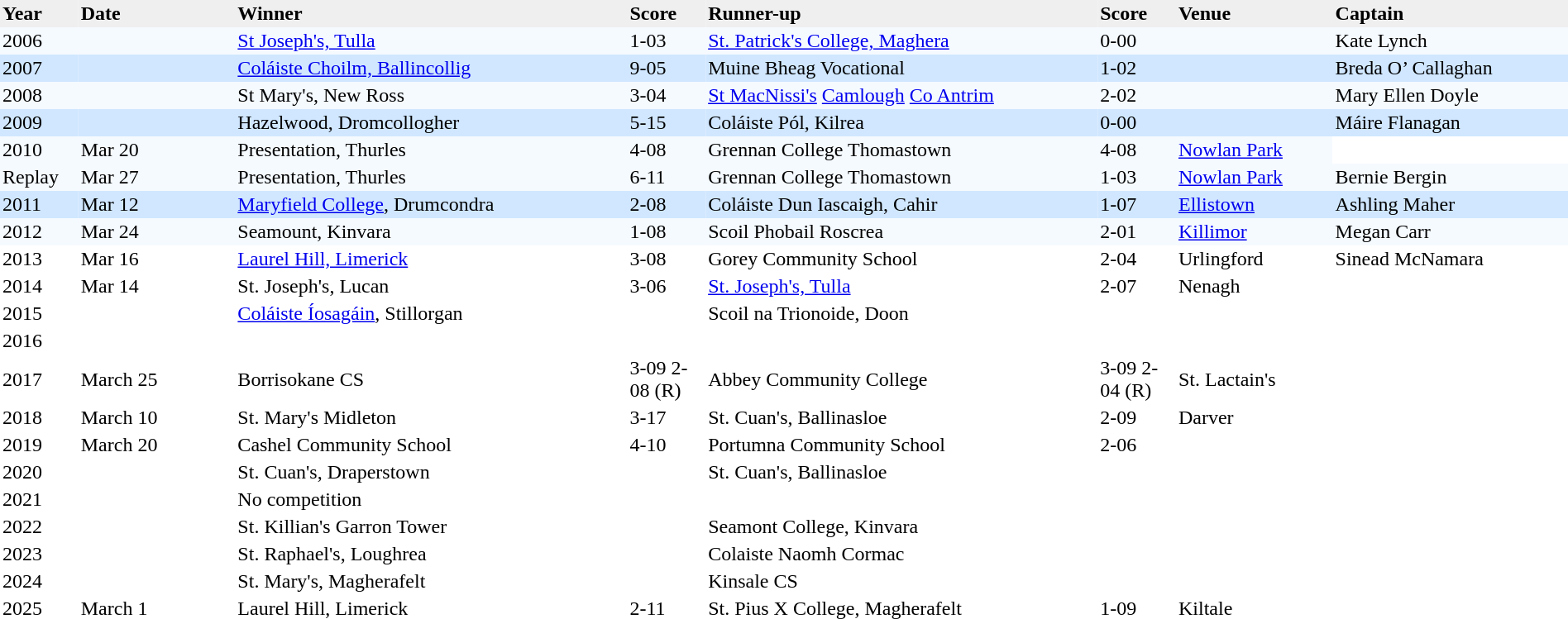<table cellpadding=2 cellspacing=4 width=100% style="border-collapse:collapse">
<tr align=left style="background:#efefef;">
<th width=5%>Year</th>
<th width=10%>Date</th>
<th width=25%>Winner</th>
<th width=5%>Score</th>
<th width=25%>Runner-up</th>
<th width=5%>Score</th>
<th width=10%>Venue</th>
<th width=20%>Captain</th>
</tr>
<tr bgcolor=#F5FAFF>
<td>2006</td>
<td></td>
<td><a href='#'>St Joseph's, Tulla</a></td>
<td>1-03</td>
<td><a href='#'>St. Patrick's College, Maghera</a></td>
<td>0-00</td>
<td></td>
<td>Kate Lynch</td>
</tr>
<tr bgcolor=#D0E7FF>
<td>2007</td>
<td></td>
<td><a href='#'>Coláiste Choilm, Ballincollig</a></td>
<td>9-05</td>
<td>Muine Bheag Vocational</td>
<td>1-02</td>
<td></td>
<td>Breda O’ Callaghan</td>
</tr>
<tr bgcolor=#F5FAFF>
<td>2008</td>
<td></td>
<td>St Mary's, New Ross</td>
<td>3-04</td>
<td><a href='#'>St MacNissi's</a> <a href='#'>Camlough</a> <a href='#'>Co Antrim</a></td>
<td>2-02</td>
<td></td>
<td>Mary Ellen Doyle</td>
</tr>
<tr bgcolor=#D0E7FF>
<td>2009</td>
<td></td>
<td>Hazelwood, Dromcollogher</td>
<td>5-15</td>
<td>Coláiste Pól, Kilrea</td>
<td>0-00</td>
<td></td>
<td>Máire Flanagan</td>
</tr>
<tr bgcolor=#F5FAFF>
<td>2010</td>
<td>Mar 20</td>
<td>Presentation, Thurles</td>
<td>4-08</td>
<td>Grennan College Thomastown</td>
<td>4-08</td>
<td><a href='#'>Nowlan Park</a></td>
</tr>
<tr bgcolor=#F5FAFF>
<td>Replay</td>
<td>Mar 27</td>
<td>Presentation, Thurles</td>
<td>6-11</td>
<td>Grennan College Thomastown</td>
<td>1-03</td>
<td><a href='#'>Nowlan Park</a></td>
<td>Bernie Bergin</td>
</tr>
<tr bgcolor=#D0E7FF>
<td>2011</td>
<td>Mar 12</td>
<td><a href='#'>Maryfield College</a>, Drumcondra</td>
<td>2-08</td>
<td>Coláiste Dun Iascaigh, Cahir</td>
<td>1-07</td>
<td><a href='#'>Ellistown</a></td>
<td>Ashling Maher</td>
</tr>
<tr bgcolor=#F5FAFF>
<td>2012</td>
<td>Mar 24</td>
<td>Seamount, Kinvara</td>
<td>1-08</td>
<td>Scoil Phobail Roscrea</td>
<td>2-01</td>
<td><a href='#'>Killimor</a></td>
<td>Megan Carr</td>
</tr>
<tr>
<td>2013</td>
<td>Mar 16</td>
<td><a href='#'>Laurel Hill, Limerick</a></td>
<td>3-08</td>
<td>Gorey Community School</td>
<td>2-04</td>
<td>Urlingford</td>
<td>Sinead McNamara</td>
</tr>
<tr>
<td>2014</td>
<td>Mar 14</td>
<td>St. Joseph's, Lucan</td>
<td>3-06</td>
<td><a href='#'>St. Joseph's, Tulla</a></td>
<td>2-07</td>
<td>Nenagh</td>
<td></td>
</tr>
<tr>
<td>2015</td>
<td></td>
<td><a href='#'>Coláiste Íosagáin</a>, Stillorgan</td>
<td></td>
<td>Scoil na Trionoide, Doon</td>
<td></td>
<td></td>
<td></td>
</tr>
<tr>
<td>2016</td>
<td></td>
<td></td>
<td></td>
<td></td>
<td></td>
<td></td>
<td></td>
</tr>
<tr>
<td>2017</td>
<td>March 25</td>
<td>Borrisokane CS</td>
<td>3-09 2-08 (R)</td>
<td>Abbey Community College</td>
<td>3-09 2-04 (R)</td>
<td>St. Lactain's</td>
<td></td>
</tr>
<tr>
<td>2018</td>
<td>March 10</td>
<td>St. Mary's Midleton</td>
<td>3-17</td>
<td>St. Cuan's, Ballinasloe</td>
<td>2-09</td>
<td>Darver</td>
<td></td>
</tr>
<tr>
<td>2019</td>
<td>March 20</td>
<td>Cashel Community School</td>
<td>4-10</td>
<td>Portumna Community School</td>
<td>2-06</td>
<td></td>
<td></td>
</tr>
<tr>
<td>2020</td>
<td></td>
<td>St. Cuan's, Draperstown</td>
<td></td>
<td>St. Cuan's, Ballinasloe</td>
<td></td>
<td></td>
<td></td>
</tr>
<tr>
<td>2021</td>
<td></td>
<td>No competition</td>
<td></td>
<td></td>
<td></td>
<td></td>
<td></td>
</tr>
<tr>
<td>2022</td>
<td></td>
<td>St. Killian's Garron Tower</td>
<td></td>
<td>Seamont College, Kinvara</td>
<td></td>
<td></td>
<td></td>
</tr>
<tr>
<td>2023</td>
<td></td>
<td>St. Raphael's, Loughrea</td>
<td></td>
<td>Colaiste Naomh Cormac</td>
<td></td>
<td></td>
<td></td>
</tr>
<tr>
<td>2024</td>
<td></td>
<td>St. Mary's, Magherafelt</td>
<td></td>
<td>Kinsale CS</td>
<td></td>
<td></td>
<td></td>
</tr>
<tr>
<td>2025</td>
<td>March 1</td>
<td>Laurel Hill, Limerick</td>
<td>2-11</td>
<td>St. Pius X College, Magherafelt</td>
<td>1-09</td>
<td>Kiltale</td>
<td></td>
</tr>
</table>
